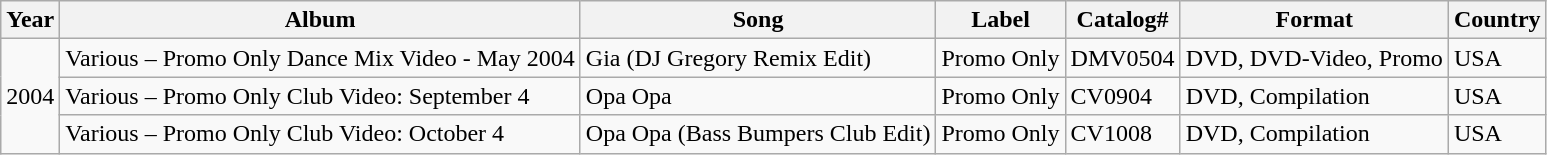<table class="wikitable">
<tr>
<th>Year</th>
<th>Album</th>
<th>Song</th>
<th>Label</th>
<th>Catalog#</th>
<th>Format</th>
<th>Country</th>
</tr>
<tr>
<td rowspan="3">2004</td>
<td>Various – Promo Only Dance Mix Video - May 2004</td>
<td>Gia (DJ Gregory Remix Edit)</td>
<td>Promo Only</td>
<td>DMV0504</td>
<td>DVD, DVD-Video, Promo</td>
<td>USA</td>
</tr>
<tr>
<td>Various – Promo Only Club Video: September 4</td>
<td>Opa Opa</td>
<td>Promo Only</td>
<td>CV0904</td>
<td>DVD, Compilation</td>
<td>USA</td>
</tr>
<tr>
<td>Various – Promo Only Club Video: October 4</td>
<td>Opa Opa (Bass Bumpers Club Edit)</td>
<td>Promo Only</td>
<td>CV1008</td>
<td>DVD, Compilation</td>
<td>USA</td>
</tr>
</table>
